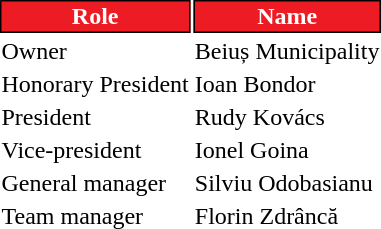<table class="toccolours">
<tr>
<th style="background:#ed1c24;color:#FFFFFF;border:1px solid #000000;">Role</th>
<th style="background:#ed1c24;color:#FFFFFF;border:1px solid #000000;">Name</th>
</tr>
<tr>
<td>Owner</td>
<td> Beiuș Municipality</td>
</tr>
<tr>
<td>Honorary President</td>
<td> Ioan Bondor</td>
</tr>
<tr>
<td>President</td>
<td> Rudy Kovács</td>
</tr>
<tr>
<td>Vice-president</td>
<td> Ionel Goina</td>
</tr>
<tr>
<td>General manager</td>
<td> Silviu Odobasianu</td>
</tr>
<tr>
<td>Team manager</td>
<td> Florin Zdrâncă</td>
</tr>
</table>
